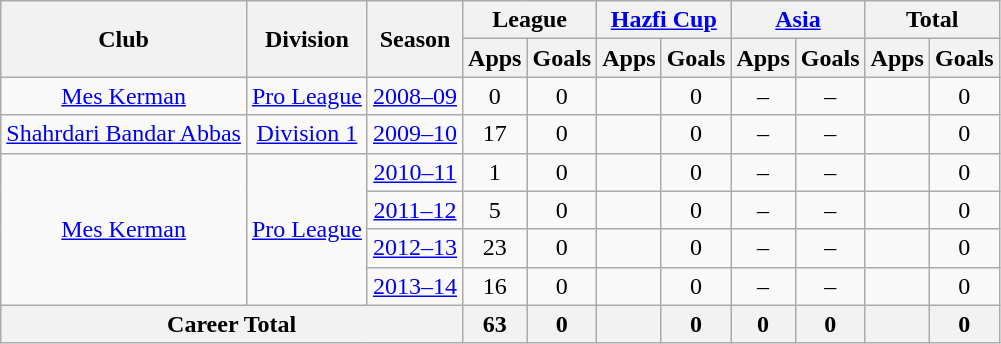<table class="wikitable" style="text-align: center;">
<tr>
<th rowspan="2">Club</th>
<th rowspan="2">Division</th>
<th rowspan="2">Season</th>
<th colspan="2">League</th>
<th colspan="2"><a href='#'>Hazfi Cup</a></th>
<th colspan="2"><a href='#'>Asia</a></th>
<th colspan="2">Total</th>
</tr>
<tr>
<th>Apps</th>
<th>Goals</th>
<th>Apps</th>
<th>Goals</th>
<th>Apps</th>
<th>Goals</th>
<th>Apps</th>
<th>Goals</th>
</tr>
<tr>
<td><a href='#'>Mes Kerman</a></td>
<td><a href='#'>Pro League</a></td>
<td><a href='#'>2008–09</a></td>
<td>0</td>
<td>0</td>
<td></td>
<td>0</td>
<td>–</td>
<td>–</td>
<td></td>
<td>0</td>
</tr>
<tr>
<td><a href='#'>Shahrdari Bandar Abbas</a></td>
<td><a href='#'>Division 1</a></td>
<td><a href='#'>2009–10</a></td>
<td>17</td>
<td>0</td>
<td></td>
<td>0</td>
<td>–</td>
<td>–</td>
<td></td>
<td>0</td>
</tr>
<tr>
<td rowspan="4"><a href='#'>Mes Kerman</a></td>
<td rowspan="4"><a href='#'>Pro League</a></td>
<td><a href='#'>2010–11</a></td>
<td>1</td>
<td>0</td>
<td></td>
<td>0</td>
<td>–</td>
<td>–</td>
<td></td>
<td>0</td>
</tr>
<tr>
<td><a href='#'>2011–12</a></td>
<td>5</td>
<td>0</td>
<td></td>
<td>0</td>
<td>–</td>
<td>–</td>
<td></td>
<td>0</td>
</tr>
<tr>
<td><a href='#'>2012–13</a></td>
<td>23</td>
<td>0</td>
<td></td>
<td>0</td>
<td>–</td>
<td>–</td>
<td></td>
<td>0</td>
</tr>
<tr>
<td><a href='#'>2013–14</a></td>
<td>16</td>
<td>0</td>
<td></td>
<td>0</td>
<td>–</td>
<td>–</td>
<td></td>
<td>0</td>
</tr>
<tr>
<th colspan=3>Career Total</th>
<th>63</th>
<th>0</th>
<th></th>
<th>0</th>
<th>0</th>
<th>0</th>
<th></th>
<th>0</th>
</tr>
</table>
